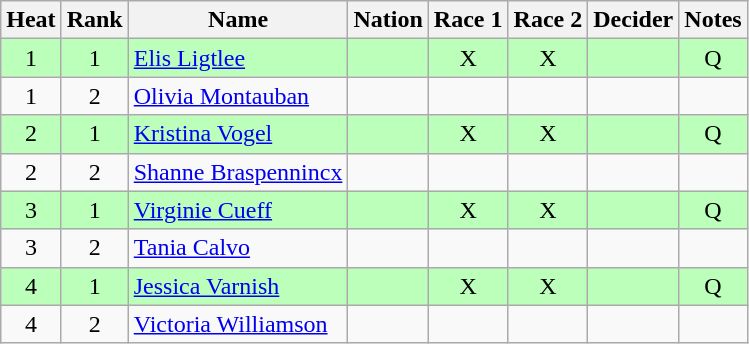<table class="wikitable sortable" style="text-align:center">
<tr>
<th>Heat</th>
<th>Rank</th>
<th>Name</th>
<th>Nation</th>
<th>Race 1</th>
<th>Race 2</th>
<th>Decider</th>
<th>Notes</th>
</tr>
<tr bgcolor=bbffbb>
<td>1</td>
<td>1</td>
<td align=left><a href='#'>Elis Ligtlee</a></td>
<td align=left></td>
<td>X</td>
<td>X</td>
<td></td>
<td>Q</td>
</tr>
<tr>
<td>1</td>
<td>2</td>
<td align=left><a href='#'>Olivia Montauban</a></td>
<td align=left></td>
<td></td>
<td></td>
<td></td>
<td></td>
</tr>
<tr bgcolor=bbffbb>
<td>2</td>
<td>1</td>
<td align=left><a href='#'>Kristina Vogel</a></td>
<td align=left></td>
<td>X</td>
<td>X</td>
<td></td>
<td>Q</td>
</tr>
<tr>
<td>2</td>
<td>2</td>
<td align=left><a href='#'>Shanne Braspennincx</a></td>
<td align=left></td>
<td></td>
<td></td>
<td></td>
<td></td>
</tr>
<tr bgcolor=bbffbb>
<td>3</td>
<td>1</td>
<td align=left><a href='#'>Virginie Cueff</a></td>
<td align=left></td>
<td>X</td>
<td>X</td>
<td></td>
<td>Q</td>
</tr>
<tr>
<td>3</td>
<td>2</td>
<td align=left><a href='#'>Tania Calvo</a></td>
<td align=left></td>
<td></td>
<td></td>
<td></td>
<td></td>
</tr>
<tr bgcolor=bbffbb>
<td>4</td>
<td>1</td>
<td align=left><a href='#'>Jessica Varnish</a></td>
<td align=left></td>
<td>X</td>
<td>X</td>
<td></td>
<td>Q</td>
</tr>
<tr>
<td>4</td>
<td>2</td>
<td align=left><a href='#'>Victoria Williamson</a></td>
<td align=left></td>
<td></td>
<td></td>
<td></td>
<td></td>
</tr>
</table>
